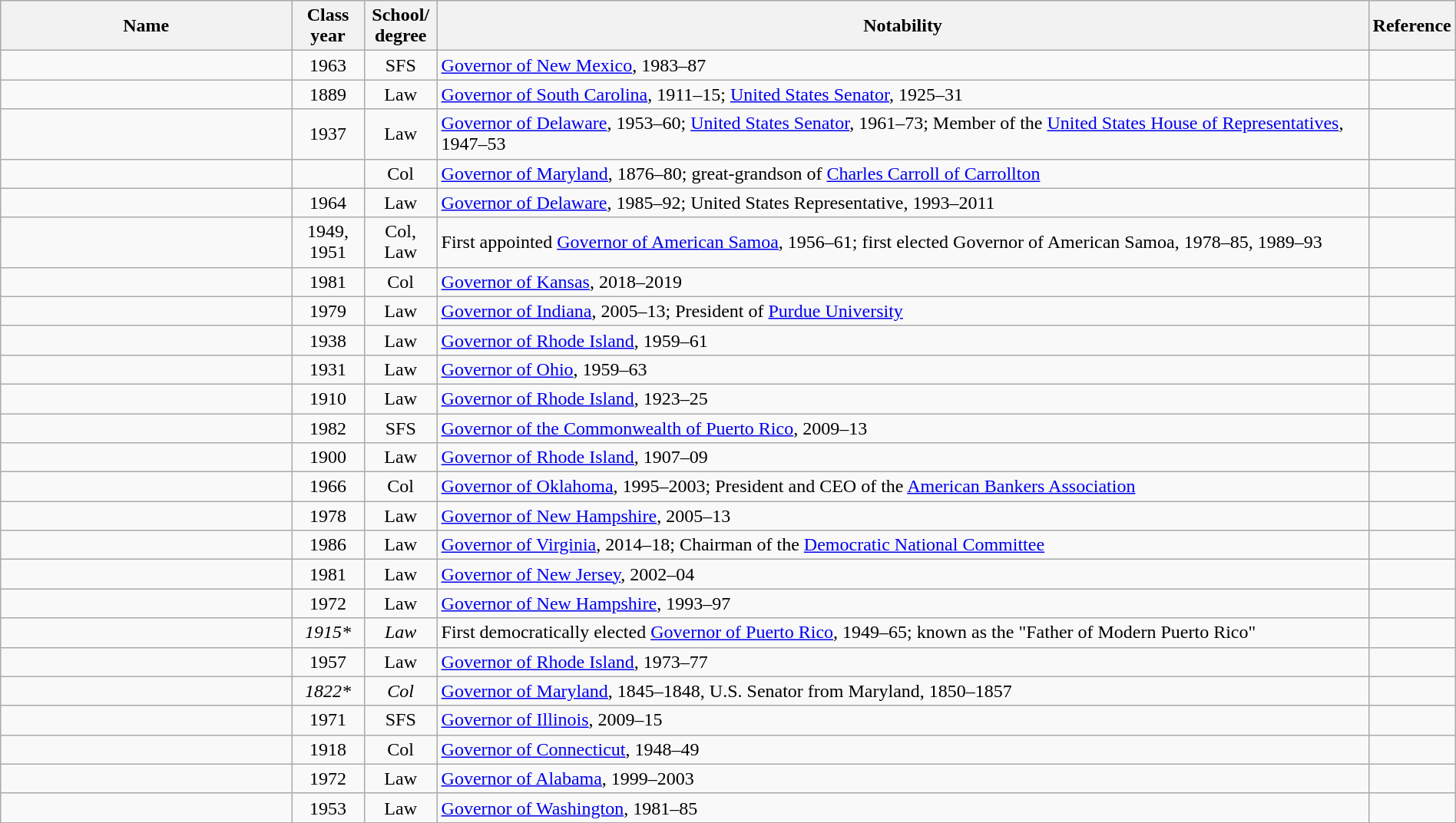<table class="wikitable sortable" style="width:100%">
<tr>
<th style="width:20%;">Name</th>
<th style="width:5%;">Class year</th>
<th style="width:5%;">School/<br>degree</th>
<th style="width:*;" class="unsortable">Notability</th>
<th style="width:5%;" class="unsortable">Reference</th>
</tr>
<tr>
<td></td>
<td style="text-align:center;">1963</td>
<td style="text-align:center;">SFS</td>
<td><a href='#'>Governor of New Mexico</a>, 1983–87</td>
<td style="text-align:center;"></td>
</tr>
<tr>
<td></td>
<td style="text-align:center;">1889</td>
<td style="text-align:center;">Law</td>
<td><a href='#'>Governor of South Carolina</a>, 1911–15; <a href='#'>United States Senator</a>, 1925–31</td>
<td style="text-align:center;"></td>
</tr>
<tr>
<td></td>
<td style="text-align:center;">1937</td>
<td style="text-align:center;">Law</td>
<td><a href='#'>Governor of Delaware</a>, 1953–60; <a href='#'>United States Senator</a>, 1961–73; Member of the <a href='#'>United States House of Representatives</a>, 1947–53</td>
<td style="text-align:center;"></td>
</tr>
<tr>
<td></td>
<td style="text-align:center;"></td>
<td style="text-align:center;">Col</td>
<td><a href='#'>Governor of Maryland</a>, 1876–80; great-grandson of <a href='#'>Charles Carroll of Carrollton</a></td>
<td style="text-align:center;"></td>
</tr>
<tr>
<td></td>
<td style="text-align:center;">1964</td>
<td style="text-align:center;">Law</td>
<td><a href='#'>Governor of Delaware</a>, 1985–92; United States Representative, 1993–2011</td>
<td style="text-align:center;"></td>
</tr>
<tr>
<td></td>
<td style="text-align:center;">1949,<br>1951</td>
<td style="text-align:center;">Col,<br>Law</td>
<td>First appointed <a href='#'>Governor of American Samoa</a>, 1956–61; first elected Governor of American Samoa, 1978–85, 1989–93</td>
<td style="text-align:center;"></td>
</tr>
<tr>
<td></td>
<td style="text-align:center;">1981</td>
<td style="text-align:center;">Col</td>
<td><a href='#'>Governor of Kansas</a>, 2018–2019</td>
<td style="text-align:center;"></td>
</tr>
<tr>
<td></td>
<td style="text-align:center;">1979</td>
<td style="text-align:center;">Law</td>
<td><a href='#'>Governor of Indiana</a>, 2005–13; President of <a href='#'>Purdue University</a></td>
<td style="text-align:center;"></td>
</tr>
<tr>
<td></td>
<td style="text-align:center;">1938</td>
<td style="text-align:center;">Law</td>
<td><a href='#'>Governor of Rhode Island</a>, 1959–61</td>
<td style="text-align:center;"></td>
</tr>
<tr>
<td></td>
<td style="text-align:center;">1931</td>
<td style="text-align:center;">Law</td>
<td><a href='#'>Governor of Ohio</a>, 1959–63</td>
<td style="text-align:center;"></td>
</tr>
<tr>
<td></td>
<td style="text-align:center;">1910</td>
<td style="text-align:center;">Law</td>
<td><a href='#'>Governor of Rhode Island</a>, 1923–25</td>
<td style="text-align:center;"></td>
</tr>
<tr>
<td></td>
<td style="text-align:center;">1982</td>
<td style="text-align:center;">SFS</td>
<td><a href='#'>Governor of the Commonwealth of Puerto Rico</a>, 2009–13</td>
<td style="text-align:center;"></td>
</tr>
<tr>
<td></td>
<td style="text-align:center;">1900</td>
<td style="text-align:center;">Law</td>
<td><a href='#'>Governor of Rhode Island</a>, 1907–09</td>
<td style="text-align:center;"></td>
</tr>
<tr>
<td></td>
<td style="text-align:center;">1966</td>
<td style="text-align:center;">Col</td>
<td><a href='#'>Governor of Oklahoma</a>, 1995–2003; President and CEO of the <a href='#'>American Bankers Association</a></td>
<td style="text-align:center;"></td>
</tr>
<tr>
<td></td>
<td style="text-align:center;">1978</td>
<td style="text-align:center;">Law</td>
<td><a href='#'>Governor of New Hampshire</a>, 2005–13</td>
<td style="text-align:center;"></td>
</tr>
<tr>
<td></td>
<td style="text-align:center;">1986</td>
<td style="text-align:center;">Law</td>
<td><a href='#'>Governor of Virginia</a>, 2014–18; Chairman of the <a href='#'>Democratic National Committee</a></td>
<td style="text-align:center;"></td>
</tr>
<tr>
<td></td>
<td style="text-align:center;">1981</td>
<td style="text-align:center;">Law</td>
<td><a href='#'>Governor of New Jersey</a>, 2002–04</td>
<td style="text-align:center;"></td>
</tr>
<tr>
<td></td>
<td style="text-align:center;">1972</td>
<td style="text-align:center;">Law</td>
<td><a href='#'>Governor of New Hampshire</a>, 1993–97</td>
<td style="text-align:center;"></td>
</tr>
<tr>
<td></td>
<td style="text-align:center;"><em>1915*</em></td>
<td style="text-align:center;"><em>Law</em></td>
<td>First democratically elected <a href='#'>Governor of Puerto Rico</a>, 1949–65; known as the "Father of Modern Puerto Rico"</td>
<td style="text-align:center;"></td>
</tr>
<tr>
<td></td>
<td style="text-align:center;">1957</td>
<td style="text-align:center;">Law</td>
<td><a href='#'>Governor of Rhode Island</a>, 1973–77</td>
<td style="text-align:center;"></td>
</tr>
<tr>
<td></td>
<td style="text-align:center;"><em>1822*</em></td>
<td style="text-align:center;"><em>Col</em></td>
<td><a href='#'>Governor of Maryland</a>, 1845–1848, U.S. Senator from Maryland, 1850–1857</td>
<td style="text-align:center;"></td>
</tr>
<tr>
<td></td>
<td style="text-align:center;">1971</td>
<td style="text-align:center;">SFS</td>
<td><a href='#'>Governor of Illinois</a>, 2009–15</td>
<td style="text-align:center;"></td>
</tr>
<tr>
<td></td>
<td style="text-align:center;">1918</td>
<td style="text-align:center;">Col</td>
<td><a href='#'>Governor of Connecticut</a>, 1948–49</td>
<td style="text-align:center;"></td>
</tr>
<tr>
<td></td>
<td style="text-align:center;">1972</td>
<td style="text-align:center;">Law</td>
<td><a href='#'>Governor of Alabama</a>, 1999–2003</td>
<td style="text-align:center;"></td>
</tr>
<tr>
<td></td>
<td style="text-align:center;">1953</td>
<td style="text-align:center;">Law</td>
<td><a href='#'>Governor of Washington</a>, 1981–85</td>
<td style="text-align:center;"></td>
</tr>
</table>
